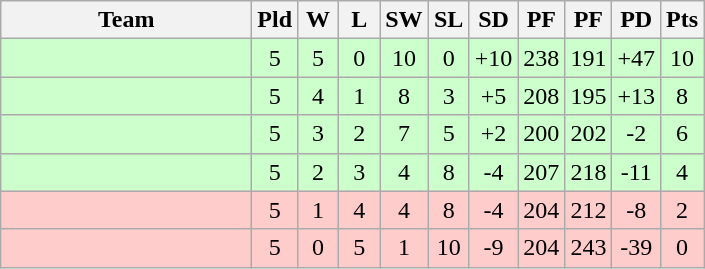<table class=wikitable style="text-align:center">
<tr>
<th width=160>Team</th>
<th width=20>Pld</th>
<th width=20>W</th>
<th width=20>L</th>
<th width=20>SW</th>
<th width=20>SL</th>
<th width=20>SD</th>
<th width=20>PF</th>
<th width=20>PF</th>
<th width=20>PD</th>
<th width=20>Pts</th>
</tr>
<tr bgcolor="ccffcc">
<td align=left></td>
<td>5</td>
<td>5</td>
<td>0</td>
<td>10</td>
<td>0</td>
<td>+10</td>
<td>238</td>
<td>191</td>
<td>+47</td>
<td>10</td>
</tr>
<tr bgcolor="ccffcc">
<td align=left></td>
<td>5</td>
<td>4</td>
<td>1</td>
<td>8</td>
<td>3</td>
<td>+5</td>
<td>208</td>
<td>195</td>
<td>+13</td>
<td>8</td>
</tr>
<tr bgcolor="ccffcc">
<td align=left></td>
<td>5</td>
<td>3</td>
<td>2</td>
<td>7</td>
<td>5</td>
<td>+2</td>
<td>200</td>
<td>202</td>
<td>-2</td>
<td>6</td>
</tr>
<tr bgcolor="ccffcc">
<td align=left></td>
<td>5</td>
<td>2</td>
<td>3</td>
<td>4</td>
<td>8</td>
<td>-4</td>
<td>207</td>
<td>218</td>
<td>-11</td>
<td>4</td>
</tr>
<tr bgcolor="ffcccc">
<td align=left></td>
<td>5</td>
<td>1</td>
<td>4</td>
<td>4</td>
<td>8</td>
<td>-4</td>
<td>204</td>
<td>212</td>
<td>-8</td>
<td>2</td>
</tr>
<tr bgcolor="ffcccc">
<td align=left></td>
<td>5</td>
<td>0</td>
<td>5</td>
<td>1</td>
<td>10</td>
<td>-9</td>
<td>204</td>
<td>243</td>
<td>-39</td>
<td>0</td>
</tr>
</table>
